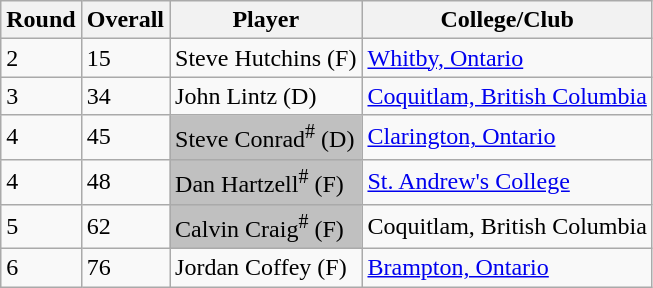<table class="wikitable">
<tr>
<th>Round</th>
<th>Overall</th>
<th>Player</th>
<th>College/Club</th>
</tr>
<tr>
<td>2</td>
<td>15</td>
<td>Steve Hutchins (F)</td>
<td><a href='#'>Whitby, Ontario</a></td>
</tr>
<tr>
<td>3</td>
<td>34</td>
<td>John Lintz (D)</td>
<td><a href='#'>Coquitlam, British Columbia</a></td>
</tr>
<tr>
<td>4</td>
<td>45</td>
<td bgcolor="#C0C0C0">Steve Conrad<sup>#</sup> (D)</td>
<td><a href='#'>Clarington, Ontario</a></td>
</tr>
<tr>
<td>4</td>
<td>48</td>
<td bgcolor="#C0C0C0">Dan Hartzell<sup>#</sup> (F)</td>
<td><a href='#'>St. Andrew's College</a></td>
</tr>
<tr>
<td>5</td>
<td>62</td>
<td bgcolor="#C0C0C0">Calvin Craig<sup>#</sup> (F)</td>
<td>Coquitlam, British Columbia</td>
</tr>
<tr>
<td>6</td>
<td>76</td>
<td>Jordan Coffey (F)</td>
<td><a href='#'>Brampton, Ontario</a></td>
</tr>
</table>
